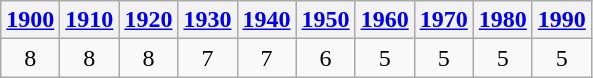<table class=wikitable style="text-align:center">
<tr>
<th><a href='#'>1900</a></th>
<th><a href='#'>1910</a></th>
<th><a href='#'>1920</a></th>
<th><a href='#'>1930</a></th>
<th><a href='#'>1940</a></th>
<th><a href='#'>1950</a></th>
<th><a href='#'>1960</a></th>
<th><a href='#'>1970</a></th>
<th><a href='#'>1980</a></th>
<th><a href='#'>1990</a></th>
</tr>
<tr>
<td>8</td>
<td>8</td>
<td>8</td>
<td>7</td>
<td>7</td>
<td>6</td>
<td>5</td>
<td>5</td>
<td>5</td>
<td>5</td>
</tr>
</table>
